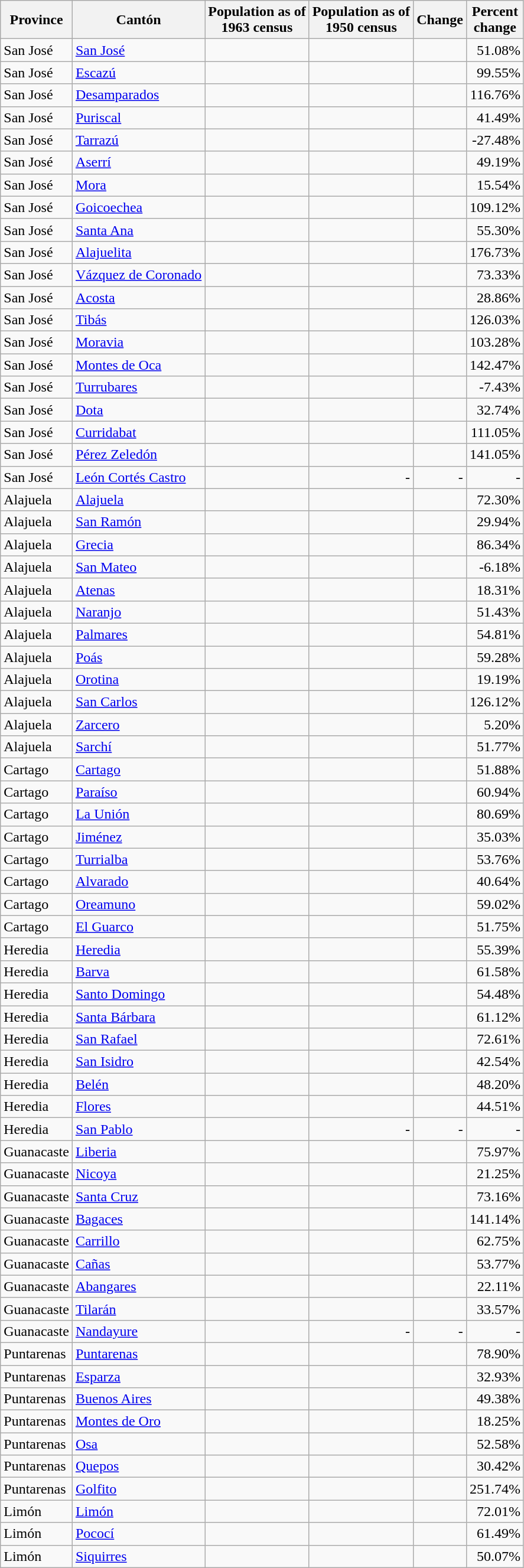<table class="wikitable sortable" style="text-align: right;">
<tr>
<th>Province</th>
<th>Cantón</th>
<th>Population as of<br>1963 census</th>
<th>Population as of<br>1950 census</th>
<th>Change</th>
<th>Percent<br>change</th>
</tr>
<tr>
<td style="text-align: left;">San José</td>
<td style="text-align: left;"><a href='#'>San José</a></td>
<td></td>
<td></td>
<td> </td>
<td>51.08% </td>
</tr>
<tr>
<td style="text-align: left;">San José</td>
<td style="text-align: left;"><a href='#'>Escazú</a></td>
<td></td>
<td></td>
<td> </td>
<td>99.55% </td>
</tr>
<tr>
<td style="text-align: left;">San José</td>
<td style="text-align: left;"><a href='#'>Desamparados</a></td>
<td></td>
<td></td>
<td> </td>
<td>116.76% </td>
</tr>
<tr>
<td style="text-align: left;">San José</td>
<td style="text-align: left;"><a href='#'>Puriscal</a></td>
<td></td>
<td></td>
<td> </td>
<td>41.49% </td>
</tr>
<tr>
<td style="text-align: left;">San José</td>
<td style="text-align: left;"><a href='#'>Tarrazú</a></td>
<td></td>
<td></td>
<td> </td>
<td>-27.48% </td>
</tr>
<tr>
<td style="text-align: left;">San José</td>
<td style="text-align: left;"><a href='#'>Aserrí</a></td>
<td></td>
<td></td>
<td> </td>
<td>49.19% </td>
</tr>
<tr>
<td style="text-align: left;">San José</td>
<td style="text-align: left;"><a href='#'>Mora</a></td>
<td></td>
<td></td>
<td> </td>
<td>15.54% </td>
</tr>
<tr>
<td style="text-align: left;">San José</td>
<td style="text-align: left;"><a href='#'>Goicoechea</a></td>
<td></td>
<td></td>
<td> </td>
<td>109.12% </td>
</tr>
<tr>
<td style="text-align: left;">San José</td>
<td style="text-align: left;"><a href='#'>Santa Ana</a></td>
<td></td>
<td></td>
<td> </td>
<td>55.30% </td>
</tr>
<tr>
<td style="text-align: left;">San José</td>
<td style="text-align: left;"><a href='#'>Alajuelita</a></td>
<td></td>
<td></td>
<td> </td>
<td>176.73% </td>
</tr>
<tr>
<td style="text-align: left;">San José</td>
<td style="text-align: left;"><a href='#'>Vázquez de Coronado</a></td>
<td></td>
<td></td>
<td> </td>
<td>73.33% </td>
</tr>
<tr>
<td style="text-align: left;">San José</td>
<td style="text-align: left;"><a href='#'>Acosta</a></td>
<td></td>
<td></td>
<td> </td>
<td>28.86% </td>
</tr>
<tr>
<td style="text-align: left;">San José</td>
<td style="text-align: left;"><a href='#'>Tibás</a></td>
<td></td>
<td></td>
<td> </td>
<td>126.03% </td>
</tr>
<tr>
<td style="text-align: left;">San José</td>
<td style="text-align: left;"><a href='#'>Moravia</a></td>
<td></td>
<td></td>
<td> </td>
<td>103.28% </td>
</tr>
<tr>
<td style="text-align: left;">San José</td>
<td style="text-align: left;"><a href='#'>Montes de Oca</a></td>
<td></td>
<td></td>
<td> </td>
<td>142.47% </td>
</tr>
<tr>
<td style="text-align: left;">San José</td>
<td style="text-align: left;"><a href='#'>Turrubares</a></td>
<td></td>
<td></td>
<td> </td>
<td>-7.43% </td>
</tr>
<tr>
<td style="text-align: left;">San José</td>
<td style="text-align: left;"><a href='#'>Dota</a></td>
<td></td>
<td></td>
<td> </td>
<td>32.74% </td>
</tr>
<tr>
<td style="text-align: left;">San José</td>
<td style="text-align: left;"><a href='#'>Curridabat</a></td>
<td></td>
<td></td>
<td> </td>
<td>111.05% </td>
</tr>
<tr>
<td style="text-align: left;">San José</td>
<td style="text-align: left;"><a href='#'>Pérez Zeledón</a></td>
<td></td>
<td></td>
<td> </td>
<td>141.05% </td>
</tr>
<tr>
<td style="text-align: left;">San José</td>
<td style="text-align: left;"><a href='#'>León Cortés Castro</a></td>
<td></td>
<td>-</td>
<td>-</td>
<td>-</td>
</tr>
<tr>
<td style="text-align: left;">Alajuela</td>
<td style="text-align: left;"><a href='#'>Alajuela</a></td>
<td></td>
<td></td>
<td> </td>
<td>72.30% </td>
</tr>
<tr>
<td style="text-align: left;">Alajuela</td>
<td style="text-align: left;"><a href='#'>San Ramón</a></td>
<td></td>
<td></td>
<td> </td>
<td>29.94% </td>
</tr>
<tr>
<td style="text-align: left;">Alajuela</td>
<td style="text-align: left;"><a href='#'>Grecia</a></td>
<td></td>
<td></td>
<td> </td>
<td>86.34% </td>
</tr>
<tr>
<td style="text-align: left;">Alajuela</td>
<td style="text-align: left;"><a href='#'>San Mateo</a></td>
<td></td>
<td></td>
<td> </td>
<td>-6.18% </td>
</tr>
<tr>
<td style="text-align: left;">Alajuela</td>
<td style="text-align: left;"><a href='#'>Atenas</a></td>
<td></td>
<td></td>
<td> </td>
<td>18.31% </td>
</tr>
<tr>
<td style="text-align: left;">Alajuela</td>
<td style="text-align: left;"><a href='#'>Naranjo</a></td>
<td></td>
<td></td>
<td> </td>
<td>51.43% </td>
</tr>
<tr>
<td style="text-align: left;">Alajuela</td>
<td style="text-align: left;"><a href='#'>Palmares</a></td>
<td></td>
<td></td>
<td> </td>
<td>54.81% </td>
</tr>
<tr>
<td style="text-align: left;">Alajuela</td>
<td style="text-align: left;"><a href='#'>Poás</a></td>
<td></td>
<td></td>
<td> </td>
<td>59.28% </td>
</tr>
<tr>
<td style="text-align: left;">Alajuela</td>
<td style="text-align: left;"><a href='#'>Orotina</a></td>
<td></td>
<td></td>
<td> </td>
<td>19.19% </td>
</tr>
<tr>
<td style="text-align: left;">Alajuela</td>
<td style="text-align: left;"><a href='#'>San Carlos</a></td>
<td></td>
<td></td>
<td> </td>
<td>126.12% </td>
</tr>
<tr>
<td style="text-align: left;">Alajuela</td>
<td style="text-align: left;"><a href='#'>Zarcero</a></td>
<td></td>
<td></td>
<td> </td>
<td>5.20% </td>
</tr>
<tr>
<td style="text-align: left;">Alajuela</td>
<td style="text-align: left;"><a href='#'>Sarchí</a></td>
<td></td>
<td></td>
<td> </td>
<td>51.77% </td>
</tr>
<tr>
<td style="text-align: left;">Cartago</td>
<td style="text-align: left;"><a href='#'>Cartago</a></td>
<td></td>
<td></td>
<td> </td>
<td>51.88% </td>
</tr>
<tr>
<td style="text-align: left;">Cartago</td>
<td style="text-align: left;"><a href='#'>Paraíso</a></td>
<td></td>
<td></td>
<td> </td>
<td>60.94% </td>
</tr>
<tr>
<td style="text-align: left;">Cartago</td>
<td style="text-align: left;"><a href='#'>La Unión</a></td>
<td></td>
<td></td>
<td> </td>
<td>80.69% </td>
</tr>
<tr>
<td style="text-align: left;">Cartago</td>
<td style="text-align: left;"><a href='#'>Jiménez</a></td>
<td></td>
<td></td>
<td> </td>
<td>35.03% </td>
</tr>
<tr>
<td style="text-align: left;">Cartago</td>
<td style="text-align: left;"><a href='#'>Turrialba</a></td>
<td></td>
<td></td>
<td> </td>
<td>53.76% </td>
</tr>
<tr>
<td style="text-align: left;">Cartago</td>
<td style="text-align: left;"><a href='#'>Alvarado</a></td>
<td></td>
<td></td>
<td> </td>
<td>40.64% </td>
</tr>
<tr>
<td style="text-align: left;">Cartago</td>
<td style="text-align: left;"><a href='#'>Oreamuno</a></td>
<td></td>
<td></td>
<td> </td>
<td>59.02% </td>
</tr>
<tr>
<td style="text-align: left;">Cartago</td>
<td style="text-align: left;"><a href='#'>El Guarco</a></td>
<td></td>
<td></td>
<td> </td>
<td>51.75% </td>
</tr>
<tr>
<td style="text-align: left;">Heredia</td>
<td style="text-align: left;"><a href='#'>Heredia</a></td>
<td></td>
<td></td>
<td> </td>
<td>55.39% </td>
</tr>
<tr>
<td style="text-align: left;">Heredia</td>
<td style="text-align: left;"><a href='#'>Barva</a></td>
<td></td>
<td></td>
<td> </td>
<td>61.58% </td>
</tr>
<tr>
<td style="text-align: left;">Heredia</td>
<td style="text-align: left;"><a href='#'>Santo Domingo</a></td>
<td></td>
<td></td>
<td> </td>
<td>54.48% </td>
</tr>
<tr>
<td style="text-align: left;">Heredia</td>
<td style="text-align: left;"><a href='#'>Santa Bárbara</a></td>
<td></td>
<td></td>
<td> </td>
<td>61.12% </td>
</tr>
<tr>
<td style="text-align: left;">Heredia</td>
<td style="text-align: left;"><a href='#'>San Rafael</a></td>
<td></td>
<td></td>
<td> </td>
<td>72.61% </td>
</tr>
<tr>
<td style="text-align: left;">Heredia</td>
<td style="text-align: left;"><a href='#'>San Isidro</a></td>
<td></td>
<td></td>
<td> </td>
<td>42.54% </td>
</tr>
<tr>
<td style="text-align: left;">Heredia</td>
<td style="text-align: left;"><a href='#'>Belén</a></td>
<td></td>
<td></td>
<td> </td>
<td>48.20% </td>
</tr>
<tr>
<td style="text-align: left;">Heredia</td>
<td style="text-align: left;"><a href='#'>Flores</a></td>
<td></td>
<td></td>
<td> </td>
<td>44.51% </td>
</tr>
<tr>
<td style="text-align: left;">Heredia</td>
<td style="text-align: left;"><a href='#'>San Pablo</a></td>
<td></td>
<td>-</td>
<td>-</td>
<td>-</td>
</tr>
<tr>
<td style="text-align: left;">Guanacaste</td>
<td style="text-align: left;"><a href='#'>Liberia</a></td>
<td></td>
<td></td>
<td> </td>
<td>75.97% </td>
</tr>
<tr>
<td style="text-align: left;">Guanacaste</td>
<td style="text-align: left;"><a href='#'>Nicoya</a></td>
<td></td>
<td></td>
<td> </td>
<td>21.25% </td>
</tr>
<tr>
<td style="text-align: left;">Guanacaste</td>
<td style="text-align: left;"><a href='#'>Santa Cruz</a></td>
<td></td>
<td></td>
<td> </td>
<td>73.16% </td>
</tr>
<tr>
<td style="text-align: left;">Guanacaste</td>
<td style="text-align: left;"><a href='#'>Bagaces</a></td>
<td></td>
<td></td>
<td> </td>
<td>141.14% </td>
</tr>
<tr>
<td style="text-align: left;">Guanacaste</td>
<td style="text-align: left;"><a href='#'>Carrillo</a></td>
<td></td>
<td></td>
<td> </td>
<td>62.75% </td>
</tr>
<tr>
<td style="text-align: left;">Guanacaste</td>
<td style="text-align: left;"><a href='#'>Cañas</a></td>
<td></td>
<td></td>
<td> </td>
<td>53.77% </td>
</tr>
<tr>
<td style="text-align: left;">Guanacaste</td>
<td style="text-align: left;"><a href='#'>Abangares</a></td>
<td></td>
<td></td>
<td> </td>
<td>22.11% </td>
</tr>
<tr>
<td style="text-align: left;">Guanacaste</td>
<td style="text-align: left;"><a href='#'>Tilarán</a></td>
<td></td>
<td></td>
<td> </td>
<td>33.57% </td>
</tr>
<tr>
<td style="text-align: left;">Guanacaste</td>
<td style="text-align: left;"><a href='#'>Nandayure</a></td>
<td></td>
<td>-</td>
<td>-</td>
<td>-</td>
</tr>
<tr>
<td style="text-align: left;">Puntarenas</td>
<td style="text-align: left;"><a href='#'>Puntarenas</a></td>
<td></td>
<td></td>
<td> </td>
<td>78.90% </td>
</tr>
<tr>
<td style="text-align: left;">Puntarenas</td>
<td style="text-align: left;"><a href='#'>Esparza</a></td>
<td></td>
<td></td>
<td> </td>
<td>32.93% </td>
</tr>
<tr>
<td style="text-align: left;">Puntarenas</td>
<td style="text-align: left;"><a href='#'>Buenos Aires</a></td>
<td></td>
<td></td>
<td> </td>
<td>49.38% </td>
</tr>
<tr>
<td style="text-align: left;">Puntarenas</td>
<td style="text-align: left;"><a href='#'>Montes de Oro</a></td>
<td></td>
<td></td>
<td> </td>
<td>18.25% </td>
</tr>
<tr>
<td style="text-align: left;">Puntarenas</td>
<td style="text-align: left;"><a href='#'>Osa</a></td>
<td></td>
<td></td>
<td> </td>
<td>52.58% </td>
</tr>
<tr>
<td style="text-align: left;">Puntarenas</td>
<td style="text-align: left;"><a href='#'>Quepos</a></td>
<td></td>
<td></td>
<td> </td>
<td>30.42% </td>
</tr>
<tr>
<td style="text-align: left;">Puntarenas</td>
<td style="text-align: left;"><a href='#'>Golfito</a></td>
<td></td>
<td></td>
<td> </td>
<td>251.74% </td>
</tr>
<tr>
<td style="text-align: left;">Limón</td>
<td style="text-align: left;"><a href='#'>Limón</a></td>
<td></td>
<td></td>
<td> </td>
<td>72.01% </td>
</tr>
<tr>
<td style="text-align: left;">Limón</td>
<td style="text-align: left;"><a href='#'>Pococí</a></td>
<td></td>
<td></td>
<td> </td>
<td>61.49% </td>
</tr>
<tr>
<td style="text-align: left;">Limón</td>
<td style="text-align: left;"><a href='#'>Siquirres</a></td>
<td></td>
<td></td>
<td> </td>
<td>50.07% </td>
</tr>
</table>
